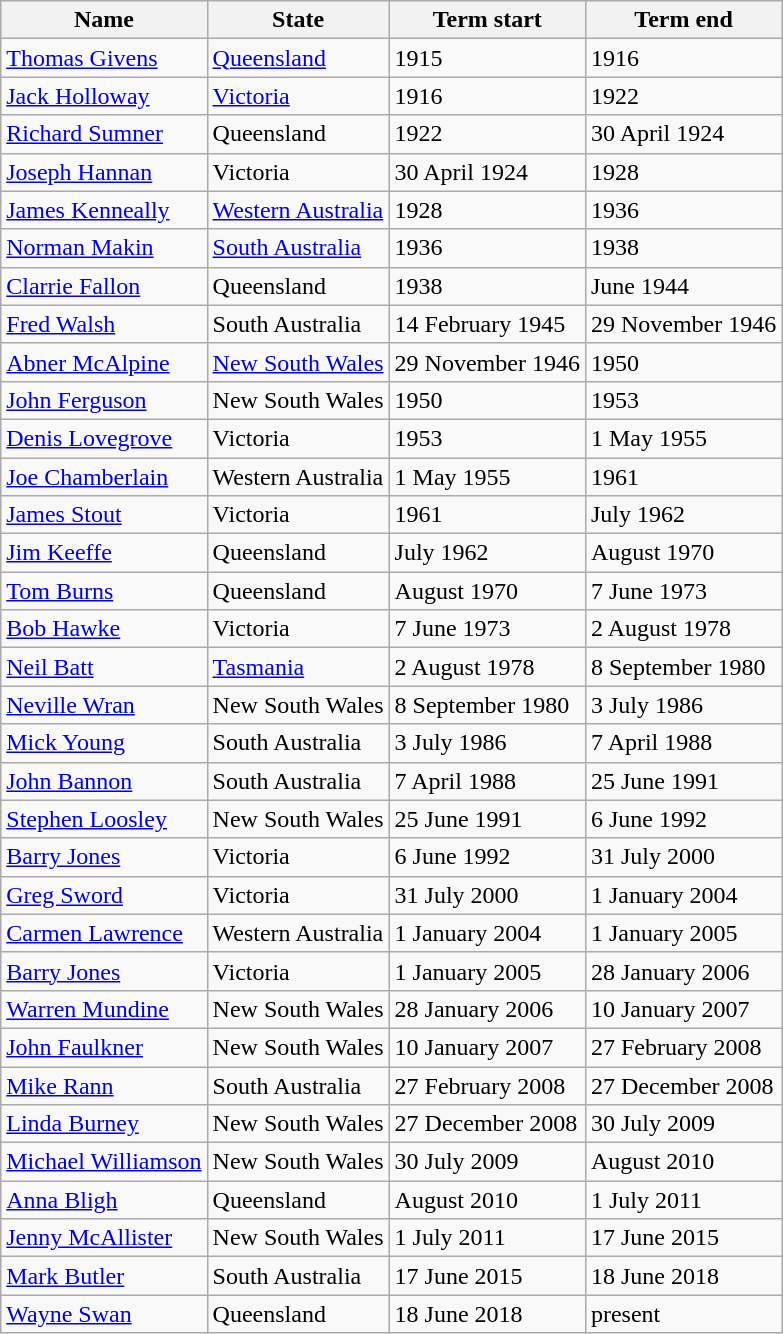<table class="wikitable">
<tr>
<th>Name</th>
<th>State</th>
<th>Term start</th>
<th>Term end</th>
</tr>
<tr>
<td><a href='#'>Thomas Givens</a></td>
<td><a href='#'>Queensland</a></td>
<td>1915</td>
<td>1916</td>
</tr>
<tr>
<td><a href='#'>Jack Holloway</a></td>
<td><a href='#'>Victoria</a></td>
<td>1916</td>
<td>1922</td>
</tr>
<tr>
<td><a href='#'>Richard Sumner</a></td>
<td>Queensland</td>
<td>1922</td>
<td>30 April 1924</td>
</tr>
<tr>
<td><a href='#'>Joseph Hannan</a></td>
<td>Victoria</td>
<td>30 April 1924</td>
<td>1928</td>
</tr>
<tr>
<td><a href='#'>James Kenneally</a></td>
<td><a href='#'>Western Australia</a></td>
<td>1928</td>
<td>1936</td>
</tr>
<tr>
<td><a href='#'>Norman Makin</a></td>
<td><a href='#'>South Australia</a></td>
<td>1936</td>
<td>1938</td>
</tr>
<tr>
<td><a href='#'>Clarrie Fallon</a></td>
<td>Queensland</td>
<td>1938</td>
<td>June 1944</td>
</tr>
<tr>
<td><a href='#'>Fred Walsh</a></td>
<td>South Australia</td>
<td>14 February 1945</td>
<td>29 November 1946</td>
</tr>
<tr>
<td><a href='#'>Abner McAlpine</a></td>
<td><a href='#'>New South Wales</a></td>
<td>29 November 1946</td>
<td>1950</td>
</tr>
<tr>
<td><a href='#'>John Ferguson</a></td>
<td>New South Wales</td>
<td>1950</td>
<td>1953</td>
</tr>
<tr>
<td><a href='#'>Denis Lovegrove</a></td>
<td>Victoria</td>
<td>1953</td>
<td>1 May 1955</td>
</tr>
<tr>
<td><a href='#'>Joe Chamberlain</a></td>
<td>Western Australia</td>
<td>1 May 1955</td>
<td>1961</td>
</tr>
<tr>
<td><a href='#'>James Stout</a></td>
<td>Victoria</td>
<td>1961</td>
<td>July 1962</td>
</tr>
<tr>
<td><a href='#'>Jim Keeffe</a></td>
<td>Queensland</td>
<td>July 1962</td>
<td>August 1970</td>
</tr>
<tr>
<td><a href='#'>Tom Burns</a></td>
<td>Queensland</td>
<td>August 1970</td>
<td>7 June 1973</td>
</tr>
<tr>
<td><a href='#'>Bob Hawke</a></td>
<td>Victoria</td>
<td>7 June 1973</td>
<td>2 August 1978</td>
</tr>
<tr>
<td><a href='#'>Neil Batt</a></td>
<td><a href='#'>Tasmania</a></td>
<td>2 August 1978</td>
<td>8 September 1980</td>
</tr>
<tr>
<td><a href='#'>Neville Wran</a></td>
<td>New South Wales</td>
<td>8 September 1980</td>
<td>3 July 1986</td>
</tr>
<tr>
<td><a href='#'>Mick Young</a></td>
<td>South Australia</td>
<td>3 July 1986</td>
<td>7 April 1988</td>
</tr>
<tr>
<td><a href='#'>John Bannon</a></td>
<td>South Australia</td>
<td>7 April 1988</td>
<td>25 June 1991</td>
</tr>
<tr>
<td><a href='#'>Stephen Loosley</a></td>
<td>New South Wales</td>
<td>25 June 1991</td>
<td>6 June 1992</td>
</tr>
<tr>
<td><a href='#'>Barry Jones</a></td>
<td>Victoria</td>
<td>6 June 1992</td>
<td>31 July 2000</td>
</tr>
<tr>
<td><a href='#'>Greg Sword</a></td>
<td>Victoria</td>
<td>31 July 2000</td>
<td>1 January 2004</td>
</tr>
<tr>
<td><a href='#'>Carmen Lawrence</a></td>
<td>Western Australia</td>
<td>1 January 2004</td>
<td>1 January 2005</td>
</tr>
<tr>
<td><a href='#'>Barry Jones</a></td>
<td>Victoria</td>
<td>1 January 2005</td>
<td>28 January 2006</td>
</tr>
<tr>
<td><a href='#'>Warren Mundine</a></td>
<td>New South Wales</td>
<td>28 January 2006</td>
<td>10 January 2007</td>
</tr>
<tr>
<td><a href='#'>John Faulkner</a></td>
<td>New South Wales</td>
<td>10 January 2007</td>
<td>27 February 2008</td>
</tr>
<tr>
<td><a href='#'>Mike Rann</a></td>
<td>South Australia</td>
<td>27 February 2008</td>
<td>27 December 2008</td>
</tr>
<tr>
<td><a href='#'>Linda Burney</a></td>
<td>New South Wales</td>
<td>27 December 2008</td>
<td>30 July 2009</td>
</tr>
<tr>
<td><a href='#'>Michael Williamson</a></td>
<td>New South Wales</td>
<td>30 July 2009</td>
<td>August 2010</td>
</tr>
<tr>
<td><a href='#'>Anna Bligh</a></td>
<td>Queensland</td>
<td>August 2010</td>
<td>1 July 2011</td>
</tr>
<tr>
<td><a href='#'>Jenny McAllister</a></td>
<td>New South Wales</td>
<td>1 July 2011</td>
<td>17 June 2015</td>
</tr>
<tr>
<td><a href='#'>Mark Butler</a></td>
<td>South Australia</td>
<td>17 June 2015</td>
<td>18 June 2018</td>
</tr>
<tr>
<td><a href='#'>Wayne Swan</a></td>
<td>Queensland</td>
<td>18 June 2018</td>
<td>present</td>
</tr>
</table>
